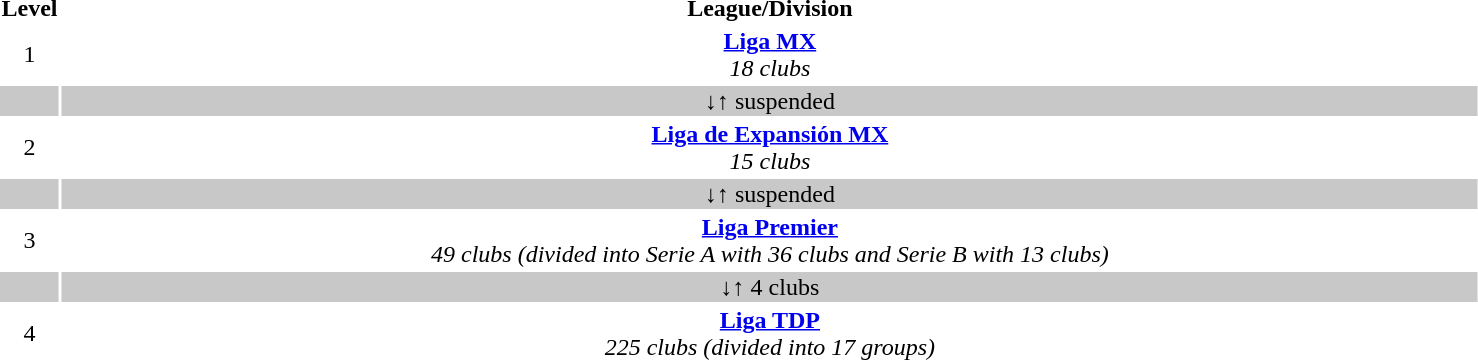<table clase="wikitable" style="text-align: center;">
<tr south>
<th colspan="1" width="4%">Level</th>
<th colspan="1" width="96%">League/Division</th>
</tr>
<tr>
<td colspan="1" width="4%">1</td>
<td colspan="1" width="96%"><strong><a href='#'>Liga MX</a></strong><br><em>18 clubs</em></td>
</tr>
<tr style="background:#c8c8c8">
<td style="width:4%;"></td>
<td colspan="1" style="width:96%;">↓↑ suspended</td>
</tr>
<tr>
<td colspan="1" width="4%">2</td>
<td colspan="1" width="96%"><strong><a href='#'>Liga de Expansión MX</a></strong><br><em>15 clubs</em></td>
</tr>
<tr style="background:#c8c8c8">
<td style="width:4%;"></td>
<td colspan="1" style="width:96%;">↓↑ suspended</td>
</tr>
<tr>
<td colspan="1" width="4%">3</td>
<td colspan="1" width="96%"><strong><a href='#'>Liga Premier</a></strong><br><em>49 clubs (divided into Serie A with 36 clubs and Serie B with 13 clubs)</em></td>
</tr>
<tr style="background:#c8c8c8">
<td style="width:4%;"></td>
<td colspan="1" style="width:96%;">↓↑ 4 clubs</td>
</tr>
<tr>
<td colspan="1" width="4%">4</td>
<td colspan="1" width="96%"><strong><a href='#'>Liga TDP</a></strong><br><em>225 clubs (divided into 17 groups)</em></td>
</tr>
<tr>
</tr>
</table>
